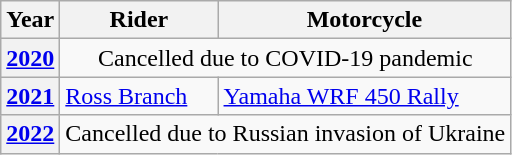<table class="wikitable">
<tr>
<th>Year</th>
<th>Rider</th>
<th>Motorcycle</th>
</tr>
<tr>
<th><a href='#'>2020</a></th>
<td colspan=2 align=center>Cancelled due to COVID-19 pandemic</td>
</tr>
<tr>
<th><a href='#'>2021</a></th>
<td> <a href='#'>Ross Branch</a></td>
<td><a href='#'>Yamaha WRF 450 Rally</a></td>
</tr>
<tr>
<th><a href='#'>2022</a></th>
<td colspan=3 align=center>Cancelled due to Russian invasion of Ukraine</td>
</tr>
</table>
